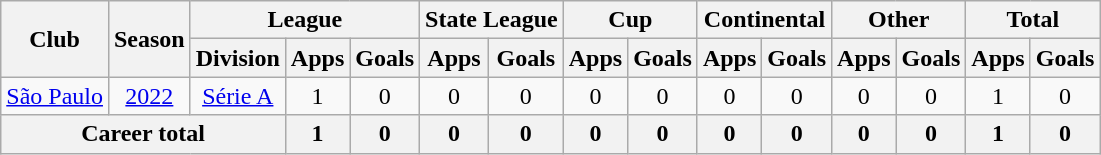<table class="wikitable" style="text-align: center">
<tr>
<th rowspan="2">Club</th>
<th rowspan="2">Season</th>
<th colspan="3">League</th>
<th colspan="2">State League</th>
<th colspan="2">Cup</th>
<th colspan="2">Continental</th>
<th colspan="2">Other</th>
<th colspan="2">Total</th>
</tr>
<tr>
<th>Division</th>
<th>Apps</th>
<th>Goals</th>
<th>Apps</th>
<th>Goals</th>
<th>Apps</th>
<th>Goals</th>
<th>Apps</th>
<th>Goals</th>
<th>Apps</th>
<th>Goals</th>
<th>Apps</th>
<th>Goals</th>
</tr>
<tr>
<td><a href='#'>São Paulo</a></td>
<td><a href='#'>2022</a></td>
<td><a href='#'>Série A</a></td>
<td>1</td>
<td>0</td>
<td>0</td>
<td>0</td>
<td>0</td>
<td>0</td>
<td>0</td>
<td>0</td>
<td>0</td>
<td>0</td>
<td>1</td>
<td>0</td>
</tr>
<tr>
<th colspan="3"><strong>Career total</strong></th>
<th>1</th>
<th>0</th>
<th>0</th>
<th>0</th>
<th>0</th>
<th>0</th>
<th>0</th>
<th>0</th>
<th>0</th>
<th>0</th>
<th>1</th>
<th>0</th>
</tr>
</table>
